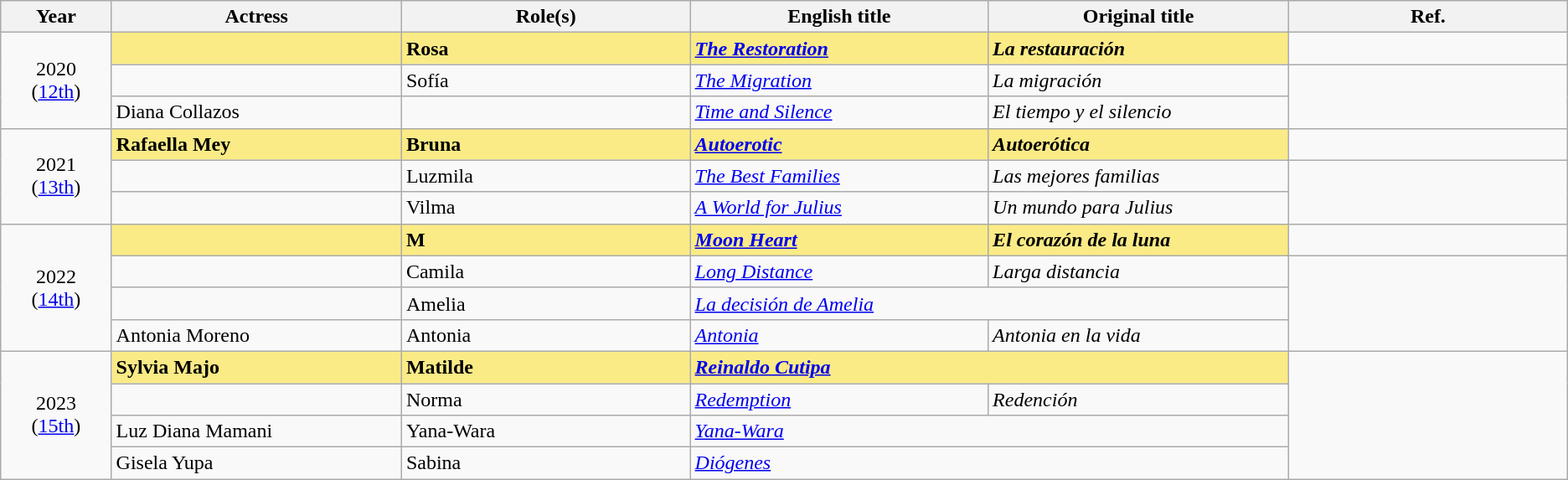<table class="wikitable">
<tr>
<th width="100">Year</th>
<th width="300">Actress</th>
<th width="300">Role(s)</th>
<th width="300">English title</th>
<th width="300">Original title</th>
<th width="300">Ref.</th>
</tr>
<tr>
<td rowspan="3" style="text-align:center;">2020<br>(<a href='#'>12th</a>)</td>
<td style="background:#FAEB86"><strong></strong></td>
<td style="background:#FAEB86;"><strong>Rosa</strong></td>
<td style="background:#FAEB86;"><strong><em><a href='#'>The Restoration</a></em></strong></td>
<td style="background:#FAEB86;"><strong><em>La restauración</em></strong></td>
<td style="text-align:center;"></td>
</tr>
<tr>
<td></td>
<td>Sofía</td>
<td><em><a href='#'>The Migration</a></em></td>
<td><em>La migración</em></td>
<td rowspan="2" style="text-align:center;"></td>
</tr>
<tr>
<td>Diana Collazos</td>
<td></td>
<td><em><a href='#'>Time and Silence</a></em></td>
<td><em>El tiempo y el silencio</em></td>
</tr>
<tr>
<td rowspan="3" style="text-align:center;">2021<br>(<a href='#'>13th</a>)</td>
<td style="background:#FAEB86"><strong>Rafaella Mey</strong></td>
<td style="background:#FAEB86;"><strong>Bruna</strong></td>
<td style="background:#FAEB86;"><strong><em><a href='#'>Autoerotic</a></em></strong></td>
<td style="background:#FAEB86;"><strong><em>Autoerótica</em></strong></td>
<td style="text-align:center;"></td>
</tr>
<tr>
<td></td>
<td>Luzmila</td>
<td><em><a href='#'>The Best Families</a></em></td>
<td><em>Las mejores familias</em></td>
<td rowspan="2" style="text-align:center;"></td>
</tr>
<tr>
<td></td>
<td>Vilma</td>
<td><em><a href='#'>A World for Julius</a></em></td>
<td><em>Un mundo para Julius</em></td>
</tr>
<tr>
<td rowspan="4" style="text-align:center;">2022<br>(<a href='#'>14th</a>)</td>
<td style="background:#FAEB86"><strong></strong></td>
<td style="background:#FAEB86;"><strong>M</strong></td>
<td style="background:#FAEB86;"><strong><em><a href='#'>Moon Heart</a></em></strong></td>
<td style="background:#FAEB86;"><strong><em>El corazón de la luna</em></strong></td>
<td style="text-align:center;"></td>
</tr>
<tr>
<td></td>
<td>Camila</td>
<td><em><a href='#'>Long Distance</a></em></td>
<td><em>Larga distancia</em></td>
<td rowspan="3" style="text-align:center;"></td>
</tr>
<tr>
<td></td>
<td>Amelia</td>
<td colspan="2"><em><a href='#'>La decisión de Amelia</a></em></td>
</tr>
<tr>
<td>Antonia Moreno</td>
<td>Antonia</td>
<td><em><a href='#'>Antonia</a></em></td>
<td><em>Antonia en la vida</em></td>
</tr>
<tr>
<td rowspan="4" style="text-align:center;">2023<br>(<a href='#'>15th</a>)</td>
<td style="background:#FAEB86"><strong>Sylvia Majo</strong></td>
<td style="background:#FAEB86;"><strong>Matilde</strong></td>
<td colspan="2" style="background:#FAEB86;"><strong><em><a href='#'>Reinaldo Cutipa</a></em></strong></td>
<td rowspan="4" style="text-align:center;"></td>
</tr>
<tr>
<td></td>
<td>Norma</td>
<td><em><a href='#'>Redemption</a></em></td>
<td><em>Redención</em></td>
</tr>
<tr>
<td>Luz Diana Mamani</td>
<td>Yana-Wara</td>
<td colspan="2"><em><a href='#'>Yana-Wara</a></em></td>
</tr>
<tr>
<td>Gisela Yupa</td>
<td>Sabina</td>
<td colspan="2"><em><a href='#'>Diógenes</a></em></td>
</tr>
</table>
